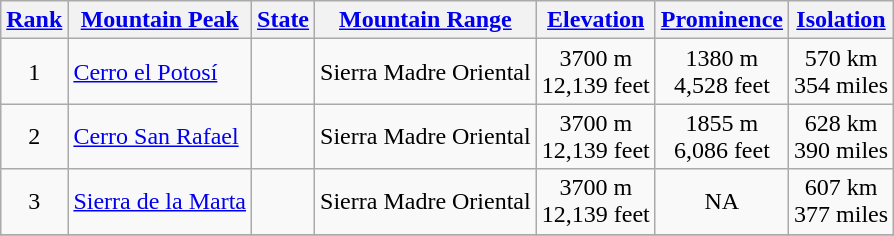<table class="wikitable sortable">
<tr>
<th><a href='#'>Rank</a></th>
<th><a href='#'>Mountain Peak</a></th>
<th><a href='#'>State</a></th>
<th><a href='#'>Mountain Range</a></th>
<th><a href='#'>Elevation</a></th>
<th><a href='#'>Prominence</a></th>
<th><a href='#'>Isolation</a></th>
</tr>
<tr>
<td align=center>1</td>
<td><a href='#'>Cerro el Potosí</a>  </td>
<td></td>
<td>Sierra Madre Oriental</td>
<td align=center>3700 m<br>12,139 feet</td>
<td align=center>1380 m<br>4,528 feet</td>
<td align=center>570 km<br>354 miles</td>
</tr>
<tr>
<td align=center>2</td>
<td><a href='#'>Cerro San Rafael</a> </td>
<td></td>
<td>Sierra Madre Oriental</td>
<td align=center>3700 m<br>12,139 feet</td>
<td align=center>1855 m<br>6,086 feet</td>
<td align=center>628 km<br>390 miles</td>
</tr>
<tr>
<td align=center>3</td>
<td><a href='#'>Sierra de la Marta</a> </td>
<td><br></td>
<td>Sierra Madre Oriental</td>
<td align=center>3700 m<br>12,139 feet</td>
<td align=center>NA</td>
<td align=center>607 km<br>377 miles</td>
</tr>
<tr>
</tr>
</table>
